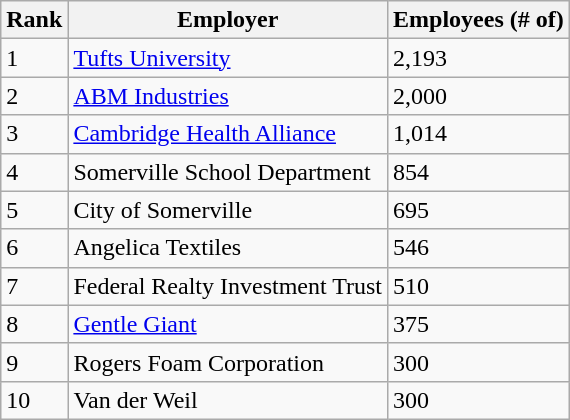<table class="wikitable">
<tr>
<th>Rank</th>
<th>Employer</th>
<th>Employees (# of)</th>
</tr>
<tr>
<td>1</td>
<td><a href='#'>Tufts University</a></td>
<td>2,193</td>
</tr>
<tr>
<td>2</td>
<td><a href='#'>ABM Industries</a></td>
<td>2,000</td>
</tr>
<tr>
<td>3</td>
<td><a href='#'>Cambridge Health Alliance</a></td>
<td>1,014</td>
</tr>
<tr>
<td>4</td>
<td>Somerville School Department</td>
<td>854</td>
</tr>
<tr>
<td>5</td>
<td>City of Somerville</td>
<td>695</td>
</tr>
<tr>
<td>6</td>
<td>Angelica Textiles</td>
<td>546</td>
</tr>
<tr>
<td>7</td>
<td>Federal Realty Investment Trust</td>
<td>510</td>
</tr>
<tr>
<td>8</td>
<td><a href='#'>Gentle Giant</a></td>
<td>375</td>
</tr>
<tr>
<td>9</td>
<td>Rogers Foam Corporation</td>
<td>300</td>
</tr>
<tr>
<td>10</td>
<td>Van der Weil</td>
<td>300</td>
</tr>
</table>
